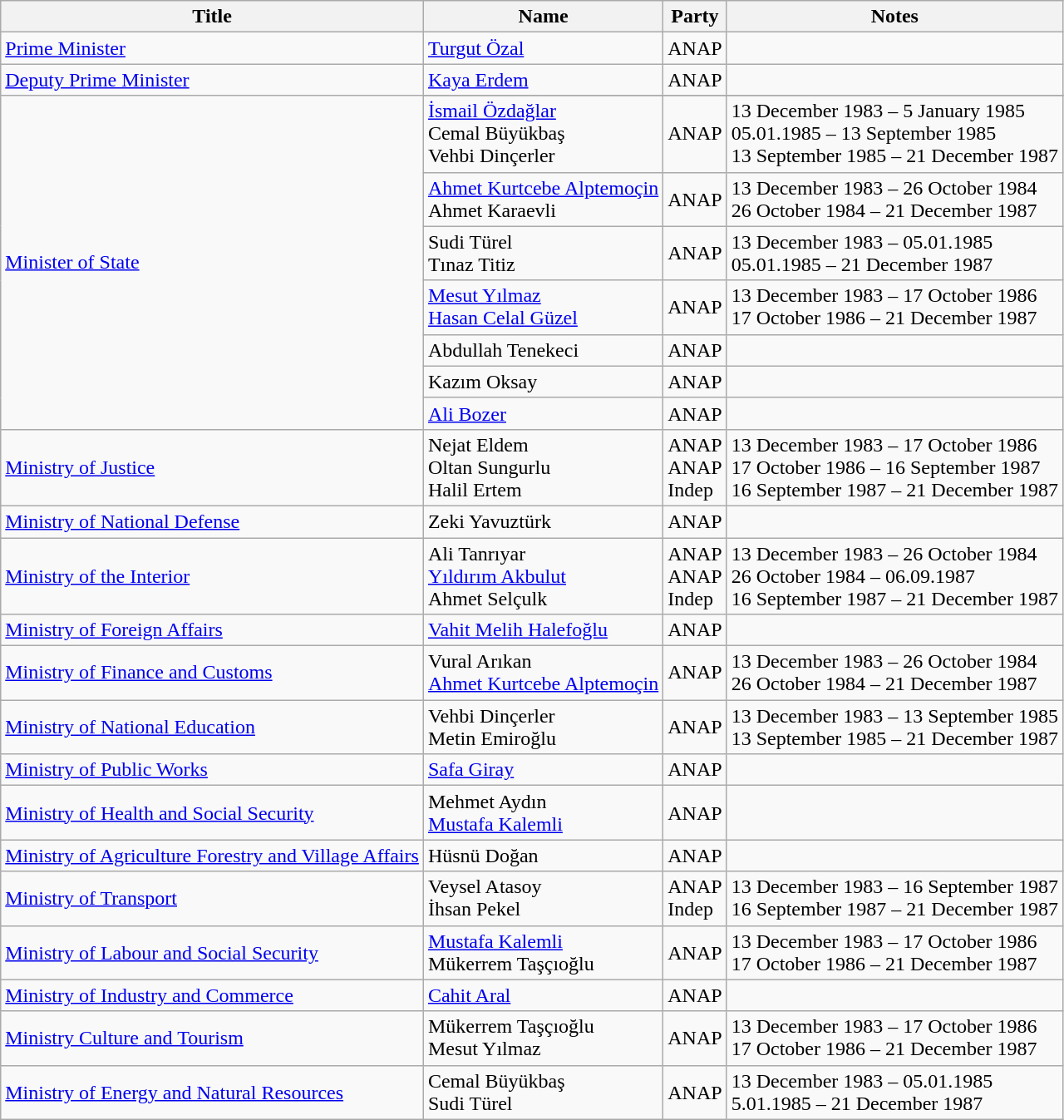<table class="wikitable">
<tr>
<th>Title</th>
<th>Name</th>
<th>Party</th>
<th>Notes</th>
</tr>
<tr>
<td><a href='#'>Prime Minister</a></td>
<td><a href='#'>Turgut Özal</a></td>
<td>ANAP</td>
<td></td>
</tr>
<tr>
<td><a href='#'>Deputy Prime Minister</a></td>
<td><a href='#'>Kaya Erdem</a></td>
<td>ANAP</td>
<td></td>
</tr>
<tr>
<td rowspan="8" style="text-align:left;"><a href='#'>Minister of State</a></td>
</tr>
<tr>
<td><a href='#'>İsmail Özdağlar</a><br>Cemal Büyükbaş<br>Vehbi Dinçerler</td>
<td>ANAP</td>
<td>13 December 1983 – 5 January 1985<br>05.01.1985 – 13 September 1985<br>13 September 1985 – 21 December 1987</td>
</tr>
<tr>
<td><a href='#'>Ahmet Kurtcebe Alptemoçin</a><br>Ahmet Karaevli</td>
<td>ANAP</td>
<td>13 December 1983 – 26 October 1984<br>26 October 1984 – 21 December 1987</td>
</tr>
<tr>
<td>Sudi Türel<br>Tınaz Titiz</td>
<td>ANAP</td>
<td>13 December 1983 – 05.01.1985<br>05.01.1985 – 21 December 1987</td>
</tr>
<tr>
<td><a href='#'>Mesut Yılmaz</a><br><a href='#'>Hasan Celal Güzel</a></td>
<td>ANAP</td>
<td>13 December 1983 – 17 October 1986<br>17 October 1986 – 21 December 1987</td>
</tr>
<tr>
<td>Abdullah Tenekeci</td>
<td>ANAP</td>
<td></td>
</tr>
<tr>
<td>Kazım Oksay</td>
<td>ANAP</td>
<td></td>
</tr>
<tr>
<td><a href='#'>Ali Bozer</a></td>
<td>ANAP</td>
<td></td>
</tr>
<tr>
<td><a href='#'>Ministry of Justice</a></td>
<td>Nejat Eldem<br>Oltan Sungurlu<br>Halil Ertem</td>
<td>ANAP<br>ANAP<br>Indep</td>
<td>13 December 1983 – 17 October 1986<br>17 October 1986 – 16 September 1987<br>16 September 1987 – 21 December 1987</td>
</tr>
<tr>
<td><a href='#'>Ministry of National Defense</a></td>
<td>Zeki Yavuztürk</td>
<td>ANAP</td>
<td></td>
</tr>
<tr>
<td><a href='#'>Ministry of the Interior</a></td>
<td>Ali Tanrıyar<br><a href='#'>Yıldırım Akbulut</a><br>Ahmet Selçulk</td>
<td>ANAP<br>ANAP<br>Indep</td>
<td>13 December 1983 – 26 October 1984<br>26 October 1984 – 06.09.1987<br>16 September 1987 – 21 December 1987</td>
</tr>
<tr>
<td><a href='#'>Ministry of Foreign Affairs</a></td>
<td><a href='#'>Vahit Melih Halefoğlu</a></td>
<td>ANAP</td>
<td></td>
</tr>
<tr>
<td><a href='#'>Ministry of Finance and Customs</a></td>
<td>Vural Arıkan<br><a href='#'>Ahmet Kurtcebe Alptemoçin</a></td>
<td>ANAP</td>
<td>13 December 1983 – 26 October 1984<br>26 October 1984 – 21 December 1987</td>
</tr>
<tr>
<td><a href='#'>Ministry of National Education</a></td>
<td>Vehbi Dinçerler<br>Metin Emiroğlu</td>
<td>ANAP</td>
<td>13 December 1983 – 13 September 1985<br>13 September 1985 – 21 December 1987</td>
</tr>
<tr>
<td><a href='#'>Ministry of Public Works</a></td>
<td><a href='#'>Safa Giray</a></td>
<td>ANAP</td>
<td></td>
</tr>
<tr>
<td><a href='#'>Ministry of Health and Social Security</a></td>
<td>Mehmet Aydın<br><a href='#'>Mustafa Kalemli</a></td>
<td>ANAP</td>
<td></td>
</tr>
<tr>
<td><a href='#'>Ministry of Agriculture Forestry and Village Affairs</a></td>
<td>Hüsnü Doğan</td>
<td>ANAP</td>
<td></td>
</tr>
<tr>
<td><a href='#'>Ministry of Transport</a></td>
<td>Veysel Atasoy<br>İhsan Pekel</td>
<td>ANAP<br>Indep</td>
<td>13 December 1983 – 16 September 1987<br>16 September 1987 – 21 December 1987</td>
</tr>
<tr>
<td><a href='#'>Ministry of Labour and Social Security</a></td>
<td><a href='#'>Mustafa Kalemli</a><br>Mükerrem Taşçıoğlu</td>
<td>ANAP</td>
<td>13 December 1983 – 17 October 1986<br>17 October 1986 – 21 December 1987</td>
</tr>
<tr>
<td><a href='#'>Ministry of Industry and Commerce</a></td>
<td><a href='#'>Cahit Aral</a></td>
<td>ANAP</td>
</tr>
<tr>
<td><a href='#'>Ministry Culture and Tourism</a></td>
<td>Mükerrem Taşçıoğlu<br>Mesut Yılmaz</td>
<td>ANAP</td>
<td>13 December 1983 – 17 October 1986<br>17 October 1986 – 21 December 1987</td>
</tr>
<tr>
<td><a href='#'>Ministry of Energy and Natural Resources</a></td>
<td>Cemal Büyükbaş<br>Sudi Türel</td>
<td>ANAP</td>
<td>13 December 1983 – 05.01.1985<br>5.01.1985 – 21 December 1987</td>
</tr>
</table>
